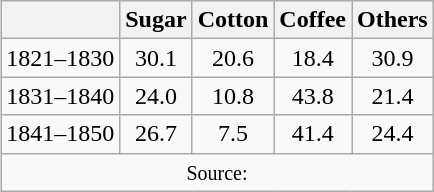<table class ="wikitable" style="border: 0; float:right; margin-left:1em; text-align:center;">
<tr>
<th></th>
<th>Sugar</th>
<th>Cotton</th>
<th>Coffee</th>
<th>Others</th>
</tr>
<tr>
<td>1821–1830</td>
<td>30.1</td>
<td>20.6</td>
<td>18.4</td>
<td>30.9</td>
</tr>
<tr>
<td>1831–1840</td>
<td>24.0</td>
<td>10.8</td>
<td>43.8</td>
<td>21.4</td>
</tr>
<tr>
<td>1841–1850</td>
<td>26.7</td>
<td>7.5</td>
<td>41.4</td>
<td>24.4</td>
</tr>
<tr>
<td colspan=5><small>Source: </small></td>
</tr>
</table>
